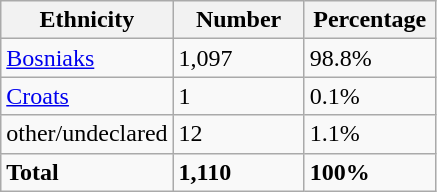<table class="wikitable">
<tr>
<th width="100px">Ethnicity</th>
<th width="80px">Number</th>
<th width="80px">Percentage</th>
</tr>
<tr>
<td><a href='#'>Bosniaks</a></td>
<td>1,097</td>
<td>98.8%</td>
</tr>
<tr>
<td><a href='#'>Croats</a></td>
<td>1</td>
<td>0.1%</td>
</tr>
<tr>
<td>other/undeclared</td>
<td>12</td>
<td>1.1%</td>
</tr>
<tr>
<td><strong>Total</strong></td>
<td><strong>1,110</strong></td>
<td><strong>100%</strong></td>
</tr>
</table>
